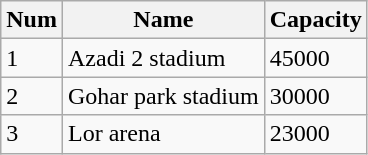<table class="wikitable">
<tr>
<th>Num</th>
<th>Name</th>
<th>Capacity</th>
</tr>
<tr>
<td>1</td>
<td>Azadi 2 stadium</td>
<td>45000</td>
</tr>
<tr>
<td>2</td>
<td>Gohar park stadium</td>
<td>30000</td>
</tr>
<tr>
<td>3</td>
<td>Lor arena</td>
<td>23000</td>
</tr>
</table>
